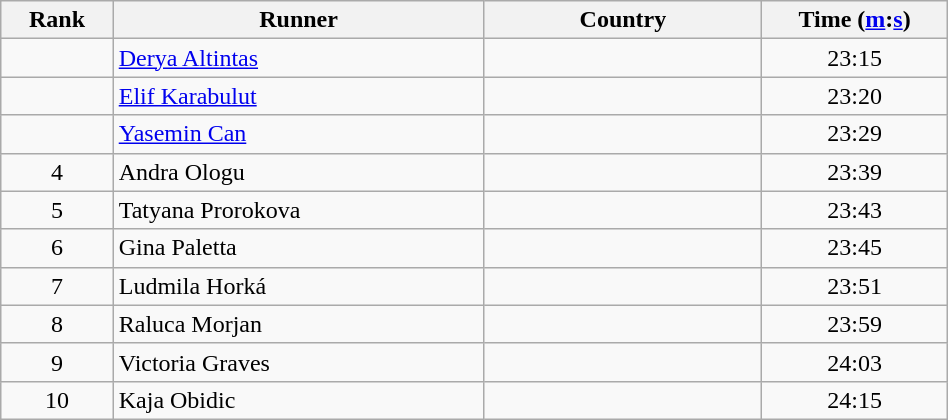<table class="wikitable" width=50%>
<tr>
<th width=5%>Rank</th>
<th width=20%>Runner</th>
<th width=15%>Country</th>
<th width=10%>Time (<a href='#'>m</a>:<a href='#'>s</a>)</th>
</tr>
<tr align="center">
<td></td>
<td align="left"><a href='#'>Derya Altintas</a></td>
<td align="left"></td>
<td>23:15</td>
</tr>
<tr align="center">
<td></td>
<td align="left"><a href='#'>Elif Karabulut</a></td>
<td align="left"></td>
<td>23:20</td>
</tr>
<tr align="center">
<td></td>
<td align="left"><a href='#'>Yasemin Can</a></td>
<td align="left"></td>
<td>23:29</td>
</tr>
<tr align="center">
<td>4</td>
<td align="left">Andra Ologu</td>
<td align="left"></td>
<td>23:39</td>
</tr>
<tr align="center">
<td>5</td>
<td align="left">Tatyana Prorokova</td>
<td align="left"></td>
<td>23:43</td>
</tr>
<tr align="center">
<td>6</td>
<td align="left">Gina Paletta</td>
<td align="left"></td>
<td>23:45</td>
</tr>
<tr align="center">
<td>7</td>
<td align="left">Ludmila Horká</td>
<td align="left"></td>
<td>23:51</td>
</tr>
<tr align="center">
<td>8</td>
<td align="left">Raluca Morjan</td>
<td align="left"></td>
<td>23:59</td>
</tr>
<tr align="center">
<td>9</td>
<td align="left">Victoria Graves</td>
<td align="left"></td>
<td>24:03</td>
</tr>
<tr align="center">
<td>10</td>
<td align="left">Kaja Obidic</td>
<td align="left"></td>
<td>24:15</td>
</tr>
</table>
